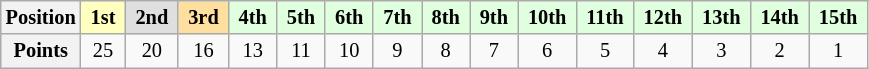<table class="wikitable" style="font-size:85%; text-align:center">
<tr>
<th>Position</th>
<td style="background:#ffffbf;"> <strong>1st</strong> </td>
<td style="background:#dfdfdf;"> <strong>2nd</strong> </td>
<td style="background:#ffdf9f;"> <strong>3rd</strong> </td>
<td style="background:#dfffdf;"> <strong>4th</strong> </td>
<td style="background:#dfffdf;"> <strong>5th</strong> </td>
<td style="background:#dfffdf;"> <strong>6th</strong> </td>
<td style="background:#dfffdf;"> <strong>7th</strong> </td>
<td style="background:#dfffdf;"> <strong>8th</strong> </td>
<td style="background:#dfffdf;"> <strong>9th</strong> </td>
<td style="background:#dfffdf;"> <strong>10th</strong> </td>
<td style="background:#dfffdf;"> <strong>11th</strong> </td>
<td style="background:#dfffdf;"> <strong>12th</strong> </td>
<td style="background:#dfffdf;"> <strong>13th</strong> </td>
<td style="background:#dfffdf;"> <strong>14th</strong> </td>
<td style="background:#dfffdf;"> <strong>15th</strong> </td>
</tr>
<tr>
<th>Points</th>
<td>25</td>
<td>20</td>
<td>16</td>
<td>13</td>
<td>11</td>
<td>10</td>
<td>9</td>
<td>8</td>
<td>7</td>
<td>6</td>
<td>5</td>
<td>4</td>
<td>3</td>
<td>2</td>
<td>1</td>
</tr>
</table>
